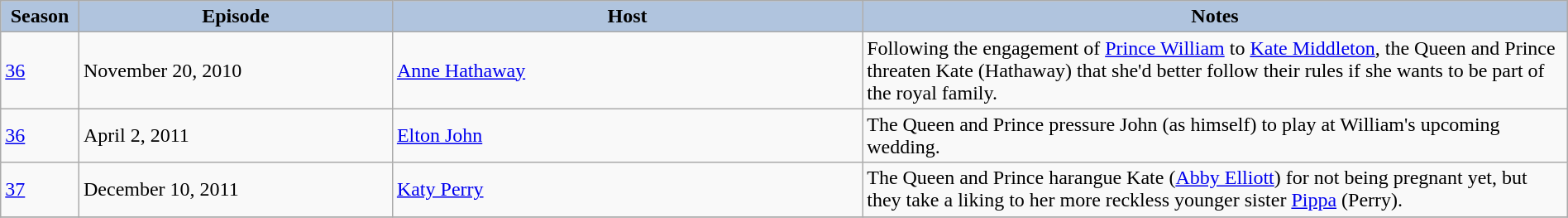<table class="wikitable" style="width:100%;">
<tr>
<th style="background:#B0C4DE;" width="5%">Season</th>
<th style="background:#B0C4DE;" width="20%">Episode</th>
<th style="background:#B0C4DE;" width="30%">Host</th>
<th style="background:#B0C4DE;" width="45%">Notes</th>
</tr>
<tr>
<td><a href='#'>36</a></td>
<td>November 20, 2010</td>
<td><a href='#'>Anne Hathaway</a></td>
<td>Following the engagement of <a href='#'>Prince William</a> to <a href='#'>Kate Middleton</a>, the Queen and Prince threaten Kate (Hathaway) that she'd better follow their rules if she wants to be part of the royal family.</td>
</tr>
<tr>
<td><a href='#'>36</a></td>
<td>April 2, 2011</td>
<td><a href='#'>Elton John</a></td>
<td>The Queen and Prince pressure John (as himself) to play at William's upcoming wedding.</td>
</tr>
<tr>
<td><a href='#'>37</a></td>
<td>December 10, 2011</td>
<td><a href='#'>Katy Perry</a></td>
<td>The Queen and Prince harangue Kate (<a href='#'>Abby Elliott</a>) for not being pregnant yet, but they take a liking to her more reckless younger sister <a href='#'>Pippa</a> (Perry).</td>
</tr>
<tr>
</tr>
</table>
